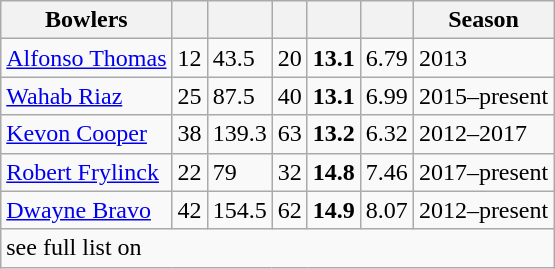<table class="wikitable">
<tr>
<th>Bowlers</th>
<th></th>
<th></th>
<th></th>
<th></th>
<th></th>
<th>Season</th>
</tr>
<tr>
<td><a href='#'>Alfonso Thomas</a></td>
<td>12</td>
<td>43.5</td>
<td>20</td>
<td><strong>13.1</strong></td>
<td>6.79</td>
<td>2013</td>
</tr>
<tr>
<td><a href='#'>Wahab Riaz</a></td>
<td>25</td>
<td>87.5</td>
<td>40</td>
<td><strong>13.1</strong></td>
<td>6.99</td>
<td>2015–present</td>
</tr>
<tr>
<td><a href='#'>Kevon Cooper</a></td>
<td>38</td>
<td>139.3</td>
<td>63</td>
<td><strong>13.2</strong></td>
<td>6.32</td>
<td>2012–2017</td>
</tr>
<tr>
<td><a href='#'>Robert Frylinck</a></td>
<td>22</td>
<td>79</td>
<td>32</td>
<td><strong>14.8</strong></td>
<td>7.46</td>
<td>2017–present</td>
</tr>
<tr>
<td><a href='#'>Dwayne Bravo</a></td>
<td>42</td>
<td>154.5</td>
<td>62</td>
<td><strong>14.9</strong></td>
<td>8.07</td>
<td>2012–present</td>
</tr>
<tr>
<td colspan=10>see full list on</td>
</tr>
</table>
